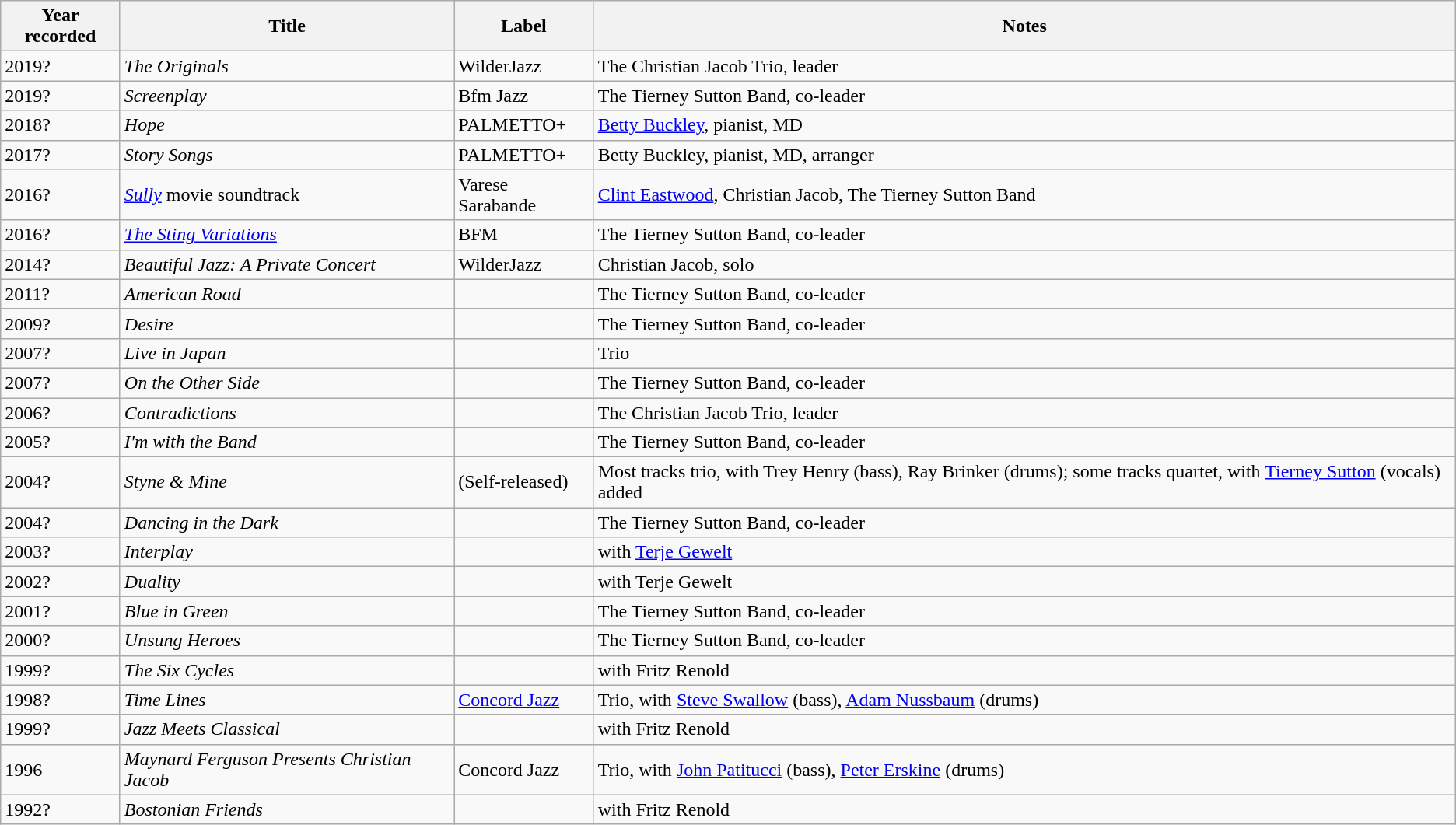<table class="wikitable sortable">
<tr>
<th style="text-align:center;">Year recorded</th>
<th>Title</th>
<th>Label</th>
<th>Notes</th>
</tr>
<tr>
<td>2019?</td>
<td><em>The Originals</em></td>
<td>WilderJazz</td>
<td>The Christian Jacob Trio, leader</td>
</tr>
<tr>
<td>2019?</td>
<td><em>Screenplay</em></td>
<td>Bfm Jazz</td>
<td>The Tierney Sutton Band, co-leader</td>
</tr>
<tr>
<td>2018?</td>
<td><em>Hope</em></td>
<td>PALMETTO+</td>
<td><a href='#'>Betty Buckley</a>, pianist, MD</td>
</tr>
<tr>
<td>2017?</td>
<td><em>Story Songs</em></td>
<td>PALMETTO+</td>
<td>Betty Buckley, pianist, MD, arranger</td>
</tr>
<tr>
<td>2016?</td>
<td><em><a href='#'>Sully</a></em> movie soundtrack</td>
<td>Varese Sarabande</td>
<td><a href='#'>Clint Eastwood</a>, Christian Jacob, The Tierney Sutton Band</td>
</tr>
<tr>
<td>2016?</td>
<td><em><a href='#'>The Sting Variations</a></em></td>
<td>BFM</td>
<td>The Tierney Sutton Band, co-leader</td>
</tr>
<tr>
<td>2014?</td>
<td><em>Beautiful Jazz: A Private Concert</em></td>
<td>WilderJazz</td>
<td>Christian Jacob, solo</td>
</tr>
<tr>
<td>2011?</td>
<td><em>American Road</em></td>
<td></td>
<td>The Tierney Sutton Band, co-leader</td>
</tr>
<tr>
<td>2009?</td>
<td><em>Desire</em></td>
<td></td>
<td>The Tierney Sutton Band, co-leader</td>
</tr>
<tr>
<td>2007?</td>
<td><em>Live in Japan</em></td>
<td></td>
<td>Trio</td>
</tr>
<tr>
<td>2007?</td>
<td><em>On the Other Side</em></td>
<td></td>
<td>The Tierney Sutton Band, co-leader</td>
</tr>
<tr>
<td>2006?</td>
<td><em>Contradictions</em></td>
<td></td>
<td>The Christian Jacob Trio, leader</td>
</tr>
<tr>
<td>2005?</td>
<td><em>I'm with the Band</em></td>
<td></td>
<td>The Tierney Sutton Band, co-leader</td>
</tr>
<tr>
<td>2004?</td>
<td><em>Styne & Mine</em></td>
<td>(Self-released)</td>
<td>Most tracks trio, with Trey Henry (bass), Ray Brinker (drums); some tracks quartet, with <a href='#'>Tierney Sutton</a> (vocals) added</td>
</tr>
<tr>
<td>2004?</td>
<td><em>Dancing in the Dark</em></td>
<td></td>
<td>The Tierney Sutton Band, co-leader</td>
</tr>
<tr>
<td>2003?</td>
<td><em>Interplay</em></td>
<td></td>
<td>with <a href='#'>Terje Gewelt</a></td>
</tr>
<tr>
<td>2002?</td>
<td><em>Duality</em></td>
<td></td>
<td>with Terje Gewelt</td>
</tr>
<tr>
<td>2001?</td>
<td><em>Blue in Green</em></td>
<td></td>
<td>The Tierney Sutton Band, co-leader</td>
</tr>
<tr>
<td>2000?</td>
<td><em>Unsung Heroes</em></td>
<td></td>
<td>The Tierney Sutton Band, co-leader</td>
</tr>
<tr>
<td>1999?</td>
<td><em>The Six Cycles</em></td>
<td></td>
<td>with Fritz Renold</td>
</tr>
<tr>
<td>1998?</td>
<td><em>Time Lines</em></td>
<td><a href='#'>Concord Jazz</a></td>
<td>Trio, with <a href='#'>Steve Swallow</a> (bass), <a href='#'>Adam Nussbaum</a> (drums)</td>
</tr>
<tr>
<td>1999?</td>
<td><em>Jazz Meets Classical</em></td>
<td></td>
<td>with Fritz Renold</td>
</tr>
<tr>
<td>1996</td>
<td><em>Maynard Ferguson Presents Christian Jacob</em></td>
<td>Concord Jazz</td>
<td>Trio, with <a href='#'>John Patitucci</a> (bass), <a href='#'>Peter Erskine</a> (drums)</td>
</tr>
<tr>
<td>1992?</td>
<td><em>Bostonian Friends</em></td>
<td></td>
<td>with Fritz Renold</td>
</tr>
</table>
